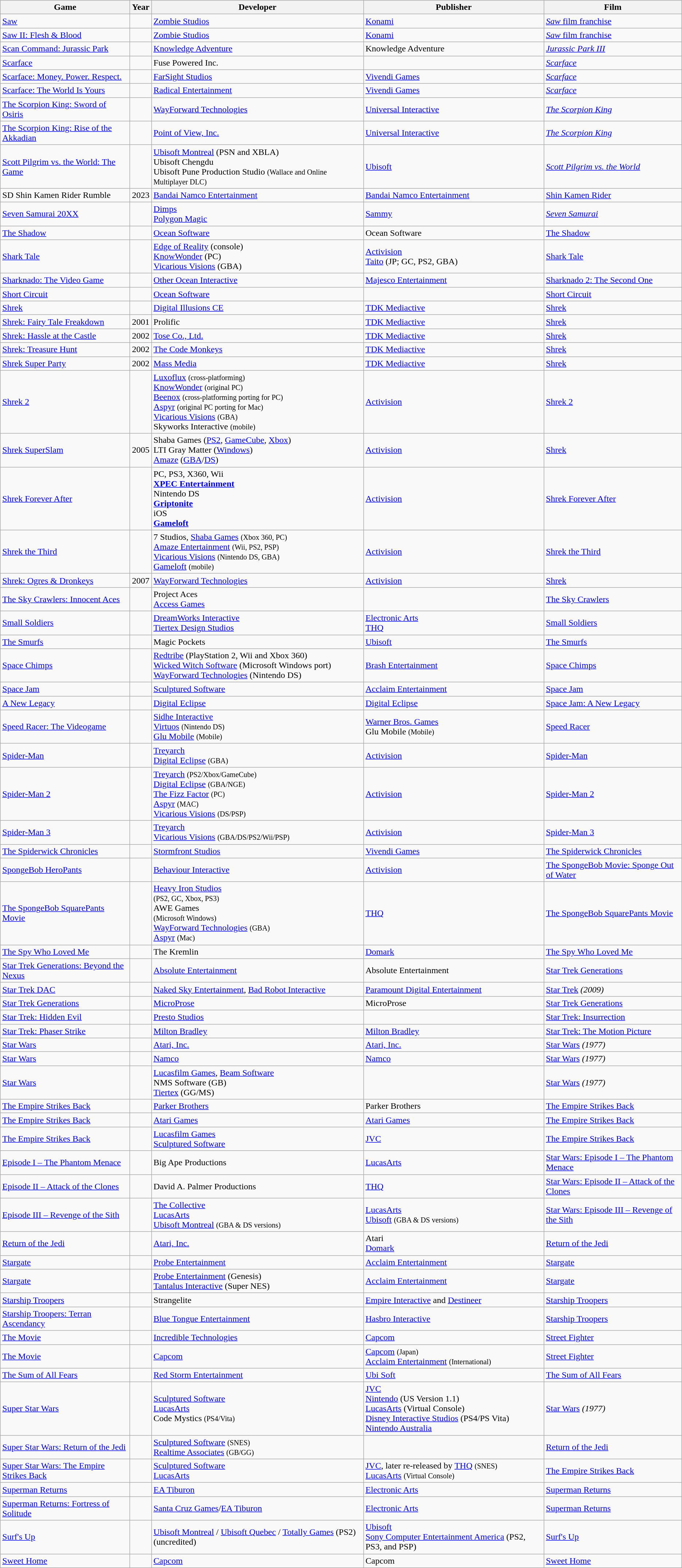<table class="wikitable sortable">
<tr>
<th>Game</th>
<th>Year</th>
<th>Developer</th>
<th>Publisher</th>
<th>Film</th>
</tr>
<tr>
<td><a href='#'>Saw</a></td>
<td></td>
<td><a href='#'>Zombie Studios</a></td>
<td><a href='#'>Konami</a></td>
<td><a href='#'><em>Saw</em> film franchise</a></td>
</tr>
<tr>
<td><a href='#'>Saw II: Flesh & Blood</a></td>
<td></td>
<td><a href='#'>Zombie Studios</a></td>
<td><a href='#'>Konami</a></td>
<td><a href='#'><em>Saw</em> film franchise</a></td>
</tr>
<tr>
<td><a href='#'>Scan Command: Jurassic Park</a></td>
<td></td>
<td><a href='#'>Knowledge Adventure</a></td>
<td>Knowledge Adventure</td>
<td><em><a href='#'>Jurassic Park III</a></em></td>
</tr>
<tr>
<td><a href='#'>Scarface</a></td>
<td></td>
<td>Fuse Powered Inc.</td>
<td></td>
<td><em><a href='#'>Scarface</a></em></td>
</tr>
<tr>
<td><a href='#'>Scarface: Money. Power. Respect.</a></td>
<td></td>
<td><a href='#'>FarSight Studios</a></td>
<td><a href='#'>Vivendi Games</a></td>
<td><em><a href='#'>Scarface</a></em></td>
</tr>
<tr>
<td><a href='#'>Scarface: The World Is Yours</a></td>
<td></td>
<td><a href='#'>Radical Entertainment</a></td>
<td><a href='#'>Vivendi Games</a></td>
<td><em><a href='#'>Scarface</a></em></td>
</tr>
<tr>
<td><a href='#'>The Scorpion King: Sword of Osiris</a></td>
<td></td>
<td><a href='#'>WayForward Technologies</a></td>
<td><a href='#'>Universal Interactive</a></td>
<td><em><a href='#'>The Scorpion King</a></em></td>
</tr>
<tr>
<td><a href='#'>The Scorpion King: Rise of the Akkadian</a></td>
<td></td>
<td><a href='#'>Point of View, Inc.</a></td>
<td><a href='#'>Universal Interactive</a></td>
<td><em><a href='#'>The Scorpion King</a></em></td>
</tr>
<tr>
<td><a href='#'>Scott Pilgrim vs. the World: The Game</a></td>
<td></td>
<td><a href='#'>Ubisoft Montreal</a> (PSN and XBLA)<br> Ubisoft Chengdu<br> Ubisoft Pune Production Studio <small>(Wallace and Online Multiplayer DLC)</small></td>
<td><a href='#'>Ubisoft</a></td>
<td><em><a href='#'>Scott Pilgrim vs. the World</a></em></td>
</tr>
<tr>
<td>SD Shin Kamen Rider Rumble</td>
<td>2023</td>
<td><a href='#'>Bandai Namco Entertainment</a></td>
<td><a href='#'>Bandai Namco Entertainment</a></td>
<td><a href='#'>Shin Kamen Rider</a></td>
</tr>
<tr>
<td><a href='#'>Seven Samurai 20XX</a></td>
<td></td>
<td><a href='#'>Dimps</a><br> <a href='#'>Polygon Magic</a></td>
<td><a href='#'>Sammy</a></td>
<td><em><a href='#'>Seven Samurai</a><strong></td>
</tr>
<tr>
<td><a href='#'>The Shadow</a></td>
<td></td>
<td><a href='#'>Ocean Software</a></td>
<td>Ocean Software</td>
<td></em><a href='#'>The Shadow</a><em></td>
</tr>
<tr>
<td><a href='#'>Shark Tale</a></td>
<td></td>
<td><a href='#'>Edge of Reality</a> (console)<br><a href='#'>KnowWonder</a> (PC)<br><a href='#'>Vicarious Visions</a> (GBA)</td>
<td><a href='#'>Activision</a><br><a href='#'>Taito</a> (JP; GC, PS2, GBA)</td>
<td></em><a href='#'>Shark Tale</a><em></td>
</tr>
<tr>
<td><a href='#'>Sharknado: The Video Game</a></td>
<td></td>
<td><a href='#'>Other Ocean Interactive</a></td>
<td><a href='#'>Majesco Entertainment</a></td>
<td></em><a href='#'>Sharknado 2: The Second One</a><em></td>
</tr>
<tr>
<td><a href='#'>Short Circuit</a></td>
<td></td>
<td><a href='#'>Ocean Software</a></td>
<td></td>
<td></em><a href='#'>Short Circuit</a><em></td>
</tr>
<tr>
<td><a href='#'>Shrek</a></td>
<td></td>
<td><a href='#'>Digital Illusions CE</a></td>
<td><a href='#'>TDK Mediactive</a></td>
<td></em><a href='#'>Shrek</a><em></td>
</tr>
<tr>
<td><a href='#'>Shrek: Fairy Tale Freakdown</a></td>
<td>2001</td>
<td>Prolific</td>
<td><a href='#'>TDK Mediactive</a></td>
<td><a href='#'></em>Shrek<em></a></td>
</tr>
<tr>
<td><a href='#'>Shrek: Hassle at the Castle</a></td>
<td>2002</td>
<td><a href='#'>Tose Co., Ltd.</a></td>
<td><a href='#'>TDK Mediactive</a></td>
<td></em><a href='#'>Shrek</a><em></td>
</tr>
<tr>
<td><a href='#'>Shrek: Treasure Hunt</a></td>
<td>2002</td>
<td><a href='#'>The Code Monkeys</a></td>
<td><a href='#'>TDK Mediactive</a></td>
<td></em><a href='#'>Shrek</a><em></td>
</tr>
<tr>
<td><a href='#'>Shrek Super Party</a></td>
<td>2002</td>
<td><a href='#'>Mass Media</a></td>
<td><a href='#'>TDK Mediactive</a></td>
<td></em><a href='#'>Shrek</a><em></td>
</tr>
<tr>
<td><a href='#'>Shrek 2</a></td>
<td></td>
<td><a href='#'>Luxoflux</a> <small>(cross-platforming)</small><br><a href='#'>KnowWonder</a> <small>(original PC)</small><br><a href='#'>Beenox</a> <small>(cross-platforming porting for PC)</small><br><a href='#'>Aspyr</a> <small>(original PC porting for Mac)</small><br><a href='#'>Vicarious Visions</a> <small>(GBA)</small><br>Skyworks Interactive <small>(mobile)</small></td>
<td><a href='#'>Activision</a></td>
<td></em><a href='#'>Shrek 2</a><em></td>
</tr>
<tr>
<td><a href='#'>Shrek SuperSlam</a></td>
<td>2005</td>
<td>Shaba Games (<a href='#'>PS2</a>, <a href='#'>GameCube</a>, <a href='#'>Xbox</a>)<br>LTI Gray Matter (<a href='#'>Windows</a>)<br><a href='#'>Amaze</a> (<a href='#'>GBA</a>/<a href='#'>DS</a>)</td>
<td><a href='#'>Activision</a></td>
<td><a href='#'>Shrek</a></td>
</tr>
<tr>
<td><a href='#'>Shrek Forever After</a></td>
<td></td>
<td></strong>PC, PS3, X360, Wii<strong><br><a href='#'>XPEC Entertainment</a><br></strong>Nintendo DS<strong><br><a href='#'>Griptonite</a><br></strong>iOS<strong><br><a href='#'>Gameloft</a></td>
<td><a href='#'>Activision</a></td>
<td></em><a href='#'>Shrek Forever After</a><em></td>
</tr>
<tr>
<td><a href='#'>Shrek the Third</a></td>
<td></td>
<td>7 Studios, <a href='#'>Shaba Games</a> <small>(Xbox 360, PC)</small><br><a href='#'>Amaze Entertainment</a> <small>(Wii, PS2, PSP)</small><br><a href='#'>Vicarious Visions</a> <small>(Nintendo DS, GBA)</small><br><a href='#'>Gameloft</a> <small>(mobile)</small></td>
<td><a href='#'>Activision</a></td>
<td></em><a href='#'>Shrek the Third</a><em></td>
</tr>
<tr>
<td><a href='#'>Shrek: Ogres & Dronkeys</a></td>
<td>2007</td>
<td><a href='#'>WayForward Technologies</a></td>
<td><a href='#'>Activision</a></td>
<td></em><a href='#'>Shrek</a><em></td>
</tr>
<tr>
<td><a href='#'>The Sky Crawlers: Innocent Aces</a></td>
<td></td>
<td>Project Aces<br><a href='#'>Access Games</a></td>
<td></td>
<td></em><a href='#'>The Sky Crawlers</a><em></td>
</tr>
<tr>
<td><a href='#'>Small Soldiers</a></td>
<td></td>
<td><a href='#'>DreamWorks Interactive</a><br><a href='#'>Tiertex Design Studios</a> </td>
<td><a href='#'>Electronic Arts</a><br><a href='#'>THQ</a> </td>
<td></em><a href='#'>Small Soldiers</a><em></td>
</tr>
<tr>
<td><a href='#'>The Smurfs</a></td>
<td></td>
<td>Magic Pockets</td>
<td><a href='#'>Ubisoft</a></td>
<td></em><a href='#'>The Smurfs</a><em></td>
</tr>
<tr>
<td><a href='#'>Space Chimps</a></td>
<td></td>
<td><a href='#'>Redtribe</a> (PlayStation 2, Wii and Xbox 360)<br><a href='#'>Wicked Witch Software</a> (Microsoft Windows port)<br><a href='#'>WayForward Technologies</a> (Nintendo DS)</td>
<td><a href='#'>Brash Entertainment</a></td>
<td></em><a href='#'>Space Chimps</a><em></td>
</tr>
<tr>
<td><a href='#'>Space Jam</a></td>
<td></td>
<td><a href='#'>Sculptured Software</a></td>
<td><a href='#'>Acclaim Entertainment</a></td>
<td></em><a href='#'>Space Jam</a><em></td>
</tr>
<tr>
<td><a href='#'>A New Legacy</a></td>
<td></td>
<td><a href='#'>Digital Eclipse</a></td>
<td><a href='#'>Digital Eclipse</a></td>
<td></em><a href='#'>Space Jam: A New Legacy</a><em></td>
</tr>
<tr>
<td><a href='#'>Speed Racer: The Videogame</a></td>
<td></td>
<td><a href='#'>Sidhe Interactive</a><br><a href='#'>Virtuos</a> <small>(Nintendo DS)</small><br><a href='#'>Glu Mobile</a> <small>(Mobile)</small></td>
<td><a href='#'>Warner Bros. Games</a><br>Glu Mobile <small>(Mobile)</small></td>
<td></em><a href='#'>Speed Racer</a><em></td>
</tr>
<tr>
<td><a href='#'>Spider-Man</a></td>
<td></td>
<td><a href='#'>Treyarch</a><br><a href='#'>Digital Eclipse</a> <small>(GBA)</small></td>
<td><a href='#'>Activision</a></td>
<td></em><a href='#'>Spider-Man</a><em></td>
</tr>
<tr>
<td><a href='#'>Spider-Man 2</a></td>
<td></td>
<td><a href='#'>Treyarch</a> <small>(PS2/Xbox/GameCube)</small><br><a href='#'>Digital Eclipse</a> <small>(GBA/NGE)</small><br><a href='#'>The Fizz Factor</a> <small>(PC)</small><br><a href='#'>Aspyr</a> <small>(MAC)</small><br><a href='#'>Vicarious Visions</a> <small>(DS/PSP)</small></td>
<td><a href='#'>Activision</a></td>
<td></em><a href='#'>Spider-Man 2</a><em></td>
</tr>
<tr>
<td><a href='#'>Spider-Man 3</a></td>
<td></td>
<td><a href='#'>Treyarch</a><br><a href='#'>Vicarious Visions</a> <small>(GBA/DS/PS2/Wii/PSP)</small></td>
<td><a href='#'>Activision</a></td>
<td></em><a href='#'>Spider-Man 3</a><em></td>
</tr>
<tr>
<td><a href='#'>The Spiderwick Chronicles</a></td>
<td></td>
<td><a href='#'>Stormfront Studios</a></td>
<td><a href='#'>Vivendi Games</a></td>
<td></em><a href='#'>The Spiderwick Chronicles</a><em></td>
</tr>
<tr>
<td><a href='#'>SpongeBob HeroPants</a></td>
<td></td>
<td><a href='#'>Behaviour Interactive</a></td>
<td><a href='#'>Activision</a></td>
<td></em><a href='#'>The SpongeBob Movie: Sponge Out of Water</a><em></td>
</tr>
<tr>
<td><a href='#'>The SpongeBob SquarePants Movie</a></td>
<td></td>
<td><a href='#'>Heavy Iron Studios</a><br><small>(PS2, GC, Xbox, PS3)</small><br>AWE Games<br><small>(Microsoft Windows)</small><br><a href='#'>WayForward Technologies</a> <small>(GBA)</small><br><a href='#'>Aspyr</a> <small>(Mac)</small></td>
<td><a href='#'>THQ</a></td>
<td></em><a href='#'>The SpongeBob SquarePants Movie</a><em></td>
</tr>
<tr>
<td><a href='#'>The Spy Who Loved Me</a></td>
<td></td>
<td>The Kremlin</td>
<td><a href='#'>Domark</a></td>
<td></em><a href='#'>The Spy Who Loved Me</a><em></td>
</tr>
<tr>
<td><a href='#'>Star Trek Generations: Beyond the Nexus</a></td>
<td></td>
<td><a href='#'>Absolute Entertainment</a></td>
<td>Absolute Entertainment</td>
<td></em><a href='#'>Star Trek Generations</a><em></td>
</tr>
<tr>
<td><a href='#'>Star Trek DAC</a></td>
<td></td>
<td><a href='#'>Naked Sky Entertainment</a>, <a href='#'>Bad Robot Interactive</a></td>
<td><a href='#'>Paramount Digital Entertainment</a></td>
<td></em><a href='#'>Star Trek</a><em> (2009)</td>
</tr>
<tr>
<td><a href='#'>Star Trek Generations</a></td>
<td></td>
<td><a href='#'>MicroProse</a></td>
<td>MicroProse</td>
<td></em><a href='#'>Star Trek Generations</a><em></td>
</tr>
<tr>
<td><a href='#'>Star Trek: Hidden Evil</a></td>
<td></td>
<td><a href='#'>Presto Studios</a></td>
<td></td>
<td></em><a href='#'>Star Trek: Insurrection</a><em></td>
</tr>
<tr>
<td><a href='#'>Star Trek: Phaser Strike</a></td>
<td></td>
<td><a href='#'>Milton Bradley</a></td>
<td><a href='#'>Milton Bradley</a></td>
<td></em><a href='#'>Star Trek: The Motion Picture</a><em></td>
</tr>
<tr>
<td><a href='#'>Star Wars</a></td>
<td></td>
<td><a href='#'>Atari, Inc.</a></td>
<td><a href='#'>Atari, Inc.</a></td>
<td></em><a href='#'>Star Wars</a><em> (1977)</td>
</tr>
<tr>
<td><a href='#'>Star Wars</a></td>
<td></td>
<td><a href='#'>Namco</a></td>
<td><a href='#'>Namco</a></td>
<td></em><a href='#'>Star Wars</a><em> (1977)</td>
</tr>
<tr>
<td><a href='#'>Star Wars</a></td>
<td></td>
<td><a href='#'>Lucasfilm Games</a>, <a href='#'>Beam Software</a><br>NMS Software (GB)<br><a href='#'>Tiertex</a> (GG/MS)</td>
<td></td>
<td></em><a href='#'>Star Wars</a><em> (1977)</td>
</tr>
<tr>
<td><a href='#'>The Empire Strikes Back</a></td>
<td></td>
<td><a href='#'>Parker Brothers</a></td>
<td>Parker Brothers</td>
<td></em><a href='#'>The Empire Strikes Back</a><em></td>
</tr>
<tr>
<td><a href='#'>The Empire Strikes Back</a></td>
<td></td>
<td><a href='#'>Atari Games</a></td>
<td><a href='#'>Atari Games</a></td>
<td></em><a href='#'>The Empire Strikes Back</a><em></td>
</tr>
<tr>
<td><a href='#'>The Empire Strikes Back</a></td>
<td></td>
<td><a href='#'>Lucasfilm Games</a><br><a href='#'>Sculptured Software</a></td>
<td><a href='#'>JVC</a></td>
<td></em><a href='#'>The Empire Strikes Back</a><em></td>
</tr>
<tr>
<td><a href='#'>Episode I – The Phantom Menace</a></td>
<td></td>
<td>Big Ape Productions</td>
<td><a href='#'>LucasArts</a></td>
<td></em><a href='#'>Star Wars: Episode I – The Phantom Menace</a><em></td>
</tr>
<tr>
<td><a href='#'>Episode II – Attack of the Clones</a></td>
<td></td>
<td>David A. Palmer Productions</td>
<td><a href='#'>THQ</a></td>
<td></em><a href='#'>Star Wars: Episode II – Attack of the Clones</a><em></td>
</tr>
<tr>
<td><a href='#'>Episode III – Revenge of the Sith</a></td>
<td></td>
<td><a href='#'>The Collective</a><br><a href='#'>LucasArts</a><br><a href='#'>Ubisoft Montreal</a> <small>(GBA & DS versions)</small></td>
<td><a href='#'>LucasArts</a><br><a href='#'>Ubisoft</a> <small>(GBA & DS versions)</small></td>
<td></em><a href='#'>Star Wars: Episode III – Revenge of the Sith</a><em></td>
</tr>
<tr>
<td><a href='#'>Return of the Jedi</a></td>
<td></td>
<td><a href='#'>Atari, Inc.</a></td>
<td>Atari<br> <a href='#'>Domark</a></td>
<td></em><a href='#'>Return of the Jedi</a><em></td>
</tr>
<tr>
<td><a href='#'>Stargate</a></td>
<td></td>
<td><a href='#'>Probe Entertainment</a></td>
<td><a href='#'>Acclaim Entertainment</a></td>
<td></em><a href='#'>Stargate</a><em></td>
</tr>
<tr>
<td><a href='#'>Stargate</a></td>
<td></td>
<td><a href='#'>Probe Entertainment</a> (Genesis) <br> <a href='#'>Tantalus Interactive</a> (Super NES) </td>
<td><a href='#'>Acclaim Entertainment</a></td>
<td></em><a href='#'>Stargate</a><em></td>
</tr>
<tr>
<td><a href='#'>Starship Troopers</a></td>
<td></td>
<td>Strangelite</td>
<td><a href='#'>Empire Interactive</a> and <a href='#'>Destineer</a></td>
<td></em><a href='#'>Starship Troopers</a><em></td>
</tr>
<tr>
<td><a href='#'>Starship Troopers: Terran Ascendancy</a></td>
<td></td>
<td><a href='#'>Blue Tongue Entertainment</a></td>
<td><a href='#'>Hasbro Interactive</a></td>
<td></em><a href='#'>Starship Troopers</a><em></td>
</tr>
<tr>
<td><a href='#'>The Movie</a></td>
<td></td>
<td><a href='#'>Incredible Technologies</a></td>
<td><a href='#'>Capcom</a></td>
<td></em><a href='#'>Street Fighter</a><em></td>
</tr>
<tr>
<td><a href='#'>The Movie</a></td>
<td></td>
<td><a href='#'>Capcom</a></td>
<td><a href='#'>Capcom</a> <small>(Japan)</small><br><a href='#'>Acclaim Entertainment</a> <small>(International)</small></td>
<td></em><a href='#'>Street Fighter</a><em></td>
</tr>
<tr>
<td><a href='#'>The Sum of All Fears</a></td>
<td></td>
<td><a href='#'>Red Storm Entertainment</a></td>
<td><a href='#'>Ubi Soft</a></td>
<td></em><a href='#'>The Sum of All Fears</a><em></td>
</tr>
<tr>
<td><a href='#'>Super Star Wars</a></td>
<td></td>
<td><a href='#'>Sculptured Software</a><br><a href='#'>LucasArts</a><br>Code Mystics <small>(PS4/Vita)</small></td>
<td><a href='#'>JVC</a><br><a href='#'>Nintendo</a> (US Version 1.1)<br><a href='#'>LucasArts</a> (Virtual Console)<br><a href='#'>Disney Interactive Studios</a> (PS4/PS Vita)<br><a href='#'>Nintendo Australia</a></td>
<td></em><a href='#'>Star Wars</a><em> (1977)</td>
</tr>
<tr>
<td><a href='#'>Super Star Wars: Return of the Jedi</a></td>
<td></td>
<td><a href='#'>Sculptured Software</a> <small>(SNES)</small><br><a href='#'>Realtime Associates</a> <small>(GB/GG)</small></td>
<td></td>
<td></em><a href='#'>Return of the Jedi</a><em></td>
</tr>
<tr>
<td><a href='#'>Super Star Wars: The Empire Strikes Back</a></td>
<td></td>
<td><a href='#'>Sculptured Software</a><br><a href='#'>LucasArts</a></td>
<td><a href='#'>JVC</a>, later re-released by <a href='#'>THQ</a> <small>(SNES)</small><br><a href='#'>LucasArts</a> <small>(Virtual Console)</small></td>
<td></em><a href='#'>The Empire Strikes Back</a><em></td>
</tr>
<tr>
<td><a href='#'>Superman Returns</a></td>
<td></td>
<td><a href='#'>EA Tiburon</a></td>
<td><a href='#'>Electronic Arts</a></td>
<td></em><a href='#'>Superman Returns</a><em></td>
</tr>
<tr>
<td><a href='#'>Superman Returns: Fortress of Solitude</a></td>
<td></td>
<td><a href='#'>Santa Cruz Games</a>/<a href='#'>EA Tiburon</a></td>
<td><a href='#'>Electronic Arts</a></td>
<td></em><a href='#'>Superman Returns</a><em></td>
</tr>
<tr>
<td><a href='#'>Surf's Up</a></td>
<td></td>
<td><a href='#'>Ubisoft Montreal</a> / <a href='#'>Ubisoft Quebec</a> / <a href='#'>Totally Games</a> (PS2) (uncredited)</td>
<td><a href='#'>Ubisoft</a><br><a href='#'>Sony Computer Entertainment America</a> (PS2, PS3, and PSP)</td>
<td></em><a href='#'>Surf's Up</a><em></td>
</tr>
<tr>
<td><a href='#'>Sweet Home</a></td>
<td></td>
<td><a href='#'>Capcom</a></td>
<td>Capcom</td>
<td></em><a href='#'>Sweet Home</a><em></td>
</tr>
</table>
